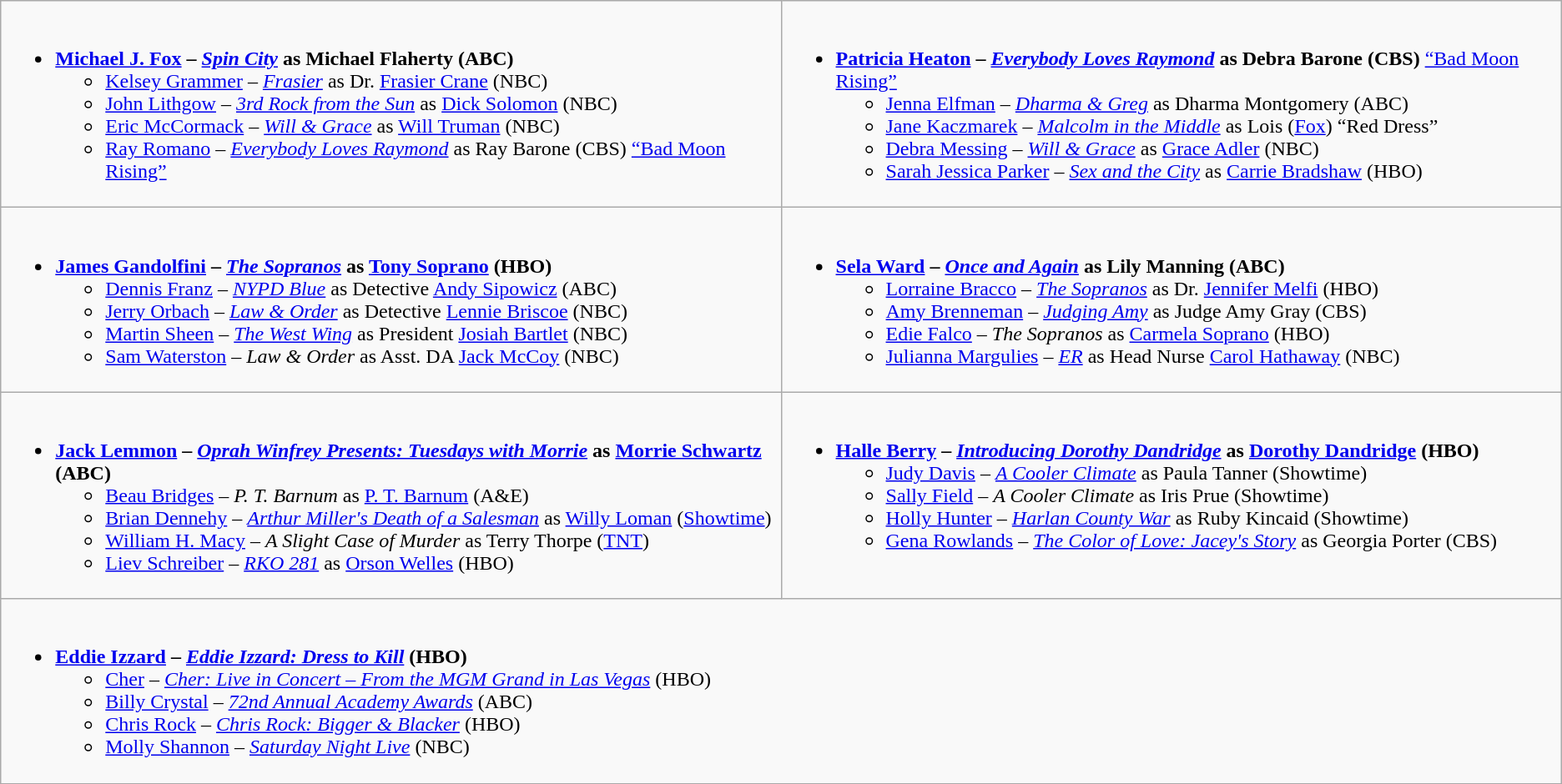<table class="wikitable">
<tr>
<td style="vertical-align:top;" width="50%"><br><ul><li><strong><a href='#'>Michael J. Fox</a> – <em><a href='#'>Spin City</a></em> as Michael Flaherty (ABC)</strong><ul><li><a href='#'>Kelsey Grammer</a> – <em><a href='#'>Frasier</a></em> as Dr. <a href='#'>Frasier Crane</a> (NBC)</li><li><a href='#'>John Lithgow</a> – <em><a href='#'>3rd Rock from the Sun</a></em> as <a href='#'>Dick Solomon</a> (NBC)</li><li><a href='#'>Eric McCormack</a> – <em><a href='#'>Will & Grace</a></em> as <a href='#'>Will Truman</a> (NBC)</li><li><a href='#'>Ray Romano</a> – <em><a href='#'>Everybody Loves Raymond</a></em> as Ray Barone (CBS) <a href='#'>“Bad Moon Rising”</a></li></ul></li></ul></td>
<td style="vertical-align:top;" width="50%"><br><ul><li><strong><a href='#'>Patricia Heaton</a> – <em><a href='#'>Everybody Loves Raymond</a></em> as Debra Barone (CBS)</strong> <a href='#'>“Bad Moon Rising”</a><ul><li><a href='#'>Jenna Elfman</a> – <em><a href='#'>Dharma & Greg</a></em> as Dharma Montgomery (ABC)</li><li><a href='#'>Jane Kaczmarek</a> – <em><a href='#'>Malcolm in the Middle</a></em> as Lois (<a href='#'>Fox</a>) “Red Dress”</li><li><a href='#'>Debra Messing</a> – <em><a href='#'>Will & Grace</a></em> as <a href='#'>Grace Adler</a> (NBC)</li><li><a href='#'>Sarah Jessica Parker</a> – <em><a href='#'>Sex and the City</a></em> as <a href='#'>Carrie Bradshaw</a> (HBO)</li></ul></li></ul></td>
</tr>
<tr>
<td style="vertical-align:top;" width="50%"><br><ul><li><strong><a href='#'>James Gandolfini</a> – <em><a href='#'>The Sopranos</a></em> as <a href='#'>Tony Soprano</a> (HBO)</strong><ul><li><a href='#'>Dennis Franz</a> – <em><a href='#'>NYPD Blue</a></em> as Detective <a href='#'>Andy Sipowicz</a> (ABC)</li><li><a href='#'>Jerry Orbach</a> – <em><a href='#'>Law & Order</a></em> as Detective <a href='#'>Lennie Briscoe</a> (NBC)</li><li><a href='#'>Martin Sheen</a> – <em><a href='#'>The West Wing</a></em> as President <a href='#'>Josiah Bartlet</a> (NBC)</li><li><a href='#'>Sam Waterston</a> – <em>Law & Order</em> as Asst. DA <a href='#'>Jack McCoy</a> (NBC)</li></ul></li></ul></td>
<td style="vertical-align:top;" width="50%"><br><ul><li><strong><a href='#'>Sela Ward</a> – <em><a href='#'>Once and Again</a></em> as Lily Manning (ABC)</strong><ul><li><a href='#'>Lorraine Bracco</a> – <em><a href='#'>The Sopranos</a></em> as Dr. <a href='#'>Jennifer Melfi</a> (HBO)</li><li><a href='#'>Amy Brenneman</a> – <em><a href='#'>Judging Amy</a></em> as Judge Amy Gray (CBS)</li><li><a href='#'>Edie Falco</a> – <em>The Sopranos</em> as <a href='#'>Carmela Soprano</a> (HBO)</li><li><a href='#'>Julianna Margulies</a> – <em><a href='#'>ER</a></em> as Head Nurse <a href='#'>Carol Hathaway</a> (NBC)</li></ul></li></ul></td>
</tr>
<tr>
<td style="vertical-align:top;" width="50%"><br><ul><li><strong><a href='#'>Jack Lemmon</a> – <em><a href='#'>Oprah Winfrey Presents: Tuesdays with Morrie</a></em> as <a href='#'>Morrie Schwartz</a> (ABC)</strong><ul><li><a href='#'>Beau Bridges</a> – <em>P. T. Barnum</em> as <a href='#'>P. T. Barnum</a> (A&E)</li><li><a href='#'>Brian Dennehy</a> – <em><a href='#'>Arthur Miller's Death of a Salesman</a></em> as <a href='#'>Willy Loman</a> (<a href='#'>Showtime</a>)</li><li><a href='#'>William H. Macy</a> – <em>A Slight Case of Murder</em> as Terry Thorpe (<a href='#'>TNT</a>)</li><li><a href='#'>Liev Schreiber</a> – <em><a href='#'>RKO 281</a></em> as <a href='#'>Orson Welles</a> (HBO)</li></ul></li></ul></td>
<td style="vertical-align:top;" width="50%"><br><ul><li><strong><a href='#'>Halle Berry</a> – <em><a href='#'>Introducing Dorothy Dandridge</a></em> as <a href='#'>Dorothy Dandridge</a> (HBO)</strong><ul><li><a href='#'>Judy Davis</a> – <em><a href='#'>A Cooler Climate</a></em> as Paula Tanner (Showtime)</li><li><a href='#'>Sally Field</a> – <em>A Cooler Climate</em> as Iris Prue (Showtime)</li><li><a href='#'>Holly Hunter</a> – <em><a href='#'>Harlan County War</a></em> as Ruby Kincaid (Showtime)</li><li><a href='#'>Gena Rowlands</a> – <em><a href='#'>The Color of Love: Jacey's Story</a></em> as Georgia Porter (CBS)</li></ul></li></ul></td>
</tr>
<tr>
<td style="vertical-align:top;" width="50%" colspan="2"><br><ul><li><strong><a href='#'>Eddie Izzard</a> – <em><a href='#'>Eddie Izzard: Dress to Kill</a></em> (HBO)</strong><ul><li><a href='#'>Cher</a> – <em><a href='#'>Cher: Live in Concert – From the MGM Grand in Las Vegas</a></em> (HBO)</li><li><a href='#'>Billy Crystal</a> – <em><a href='#'>72nd Annual Academy Awards</a></em> (ABC)</li><li><a href='#'>Chris Rock</a> – <em><a href='#'>Chris Rock: Bigger & Blacker</a></em> (HBO)</li><li><a href='#'>Molly Shannon</a> – <em><a href='#'>Saturday Night Live</a></em> (NBC)</li></ul></li></ul></td>
</tr>
</table>
